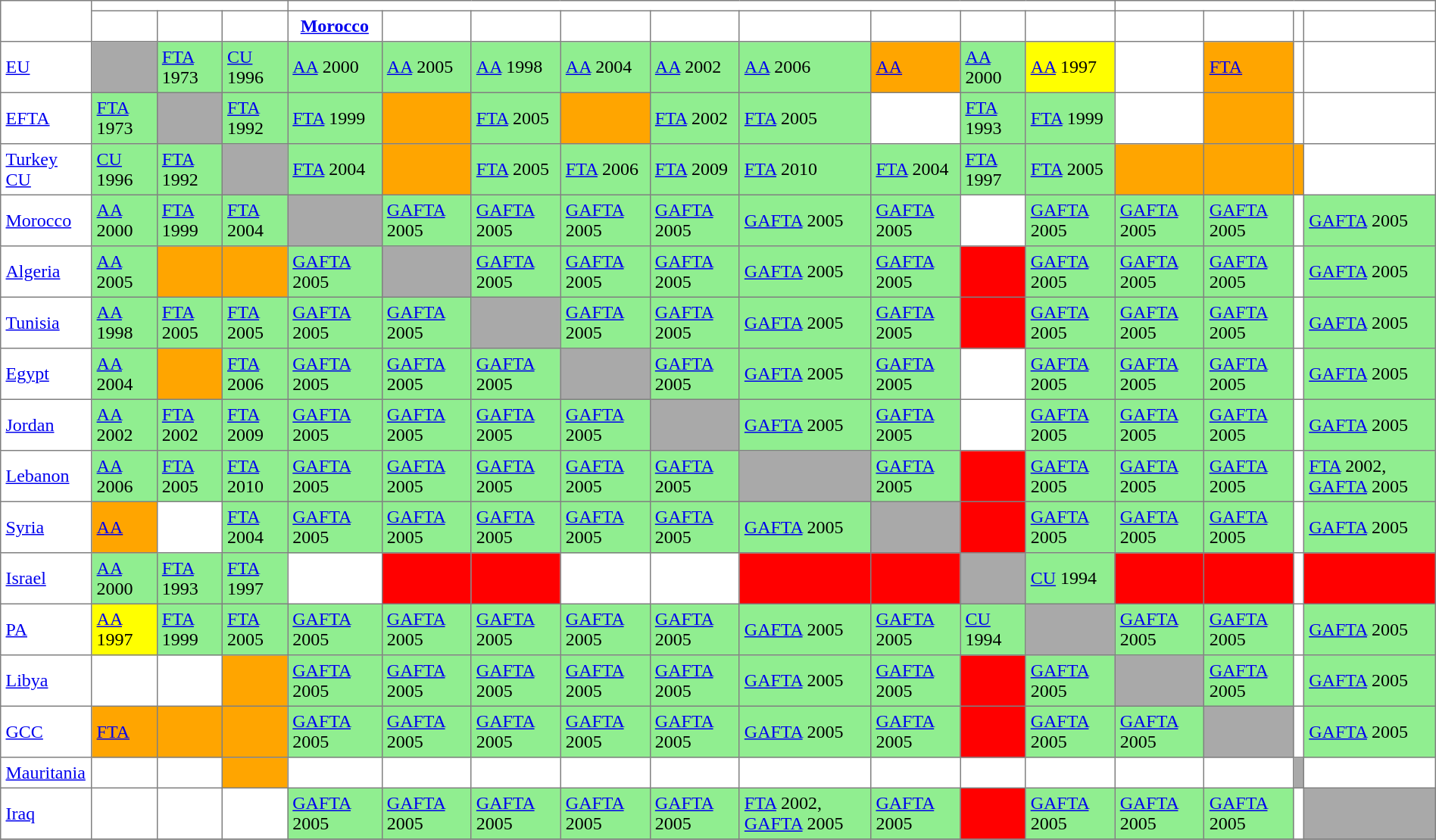<table border="1" cellpadding="4" cellspacing=0 class="toccolours" style="border-collapse:collapse">
<tr>
<th rowspan="2"></th>
<th colspan=3><strong></strong></th>
<th colspan="9"><strong></strong></th>
<th colspan=4><strong></strong></th>
</tr>
<tr>
<th><strong></strong></th>
<th><strong></strong></th>
<th><strong></strong></th>
<th><a href='#'>Morocco</a></th>
<th><strong></strong></th>
<th><strong></strong></th>
<th><strong></strong></th>
<th><strong></strong></th>
<th><strong></strong></th>
<th><strong></strong></th>
<th><strong></strong></th>
<th><strong></strong></th>
<th><strong></strong></th>
<th><strong></strong></th>
<th><strong></strong></th>
<th><strong></strong></th>
</tr>
<tr>
<td><a href='#'>EU</a></td>
<td bgcolor=darkgray></td>
<td bgcolor=lightgreen><a href='#'>FTA</a> 1973</td>
<td bgcolor=lightgreen><a href='#'>CU</a> 1996</td>
<td bgcolor=lightgreen><a href='#'>AA</a> 2000</td>
<td bgcolor=lightgreen><a href='#'>AA</a> 2005</td>
<td bgcolor=lightgreen><a href='#'>AA</a> 1998</td>
<td bgcolor=lightgreen><a href='#'>AA</a> 2004</td>
<td bgcolor=lightgreen><a href='#'>AA</a> 2002</td>
<td bgcolor=lightgreen><a href='#'>AA</a> 2006</td>
<td bgcolor=orange><a href='#'>AA</a></td>
<td bgcolor=lightgreen><a href='#'>AA</a> 2000</td>
<td bgcolor=yellow><a href='#'>AA</a> 1997</td>
<td></td>
<td bgcolor=orange><a href='#'>FTA</a></td>
<td></td>
<td></td>
</tr>
<tr>
<td><a href='#'>EFTA</a></td>
<td bgcolor=lightgreen><a href='#'>FTA</a> 1973</td>
<td bgcolor=darkgray></td>
<td bgcolor=lightgreen><a href='#'>FTA</a> 1992</td>
<td bgcolor=lightgreen><a href='#'>FTA</a> 1999</td>
<td bgcolor=orange></td>
<td bgcolor=lightgreen><a href='#'>FTA</a> 2005</td>
<td bgcolor=orange></td>
<td bgcolor=lightgreen><a href='#'>FTA</a> 2002</td>
<td bgcolor=lightgreen><a href='#'>FTA</a> 2005</td>
<td></td>
<td bgcolor=lightgreen><a href='#'>FTA</a> 1993</td>
<td bgcolor=lightgreen><a href='#'>FTA</a> 1999</td>
<td></td>
<td bgcolor=orange></td>
<td></td>
<td></td>
</tr>
<tr>
<td><a href='#'>Turkey</a> <a href='#'>CU</a></td>
<td bgcolor=lightgreen><a href='#'>CU</a> 1996</td>
<td bgcolor=lightgreen><a href='#'>FTA</a> 1992</td>
<td bgcolor=darkgray></td>
<td bgcolor=lightgreen><a href='#'>FTA</a> 2004</td>
<td bgcolor=orange></td>
<td bgcolor=lightgreen><a href='#'>FTA</a> 2005</td>
<td bgcolor=lightgreen><a href='#'>FTA</a> 2006</td>
<td bgcolor=lightgreen><a href='#'>FTA</a> 2009</td>
<td bgcolor=lightgreen><a href='#'>FTA</a> 2010</td>
<td bgcolor=lightgreen><a href='#'>FTA</a> 2004</td>
<td bgcolor=lightgreen><a href='#'>FTA</a> 1997</td>
<td bgcolor=lightgreen><a href='#'>FTA</a> 2005</td>
<td bgcolor=orange></td>
<td bgcolor=orange></td>
<td bgcolor=orange></td>
<td></td>
</tr>
<tr>
<td><a href='#'>Morocco</a></td>
<td bgcolor=lightgreen><a href='#'>AA</a> 2000</td>
<td bgcolor=lightgreen><a href='#'>FTA</a> 1999</td>
<td bgcolor=lightgreen><a href='#'>FTA</a> 2004</td>
<td bgcolor=darkgray></td>
<td bgcolor=lightgreen><a href='#'>GAFTA</a> 2005</td>
<td bgcolor=lightgreen><a href='#'>GAFTA</a> 2005</td>
<td bgcolor=lightgreen><a href='#'>GAFTA</a> 2005</td>
<td bgcolor=lightgreen><a href='#'>GAFTA</a> 2005</td>
<td bgcolor=lightgreen><a href='#'>GAFTA</a> 2005</td>
<td bgcolor=lightgreen><a href='#'>GAFTA</a> 2005</td>
<td></td>
<td bgcolor=lightgreen><a href='#'>GAFTA</a> 2005</td>
<td bgcolor=lightgreen><a href='#'>GAFTA</a> 2005</td>
<td bgcolor=lightgreen><a href='#'>GAFTA</a> 2005</td>
<td></td>
<td bgcolor=lightgreen><a href='#'>GAFTA</a> 2005</td>
</tr>
<tr>
<td><a href='#'>Algeria</a></td>
<td bgcolor=lightgreen><a href='#'>AA</a> 2005</td>
<td bgcolor=orange></td>
<td bgcolor=orange></td>
<td bgcolor=lightgreen><a href='#'>GAFTA</a> 2005</td>
<td bgcolor=darkgray></td>
<td bgcolor=lightgreen><a href='#'>GAFTA</a> 2005</td>
<td bgcolor=lightgreen><a href='#'>GAFTA</a> 2005</td>
<td bgcolor=lightgreen><a href='#'>GAFTA</a> 2005</td>
<td bgcolor=lightgreen><a href='#'>GAFTA</a> 2005</td>
<td bgcolor=lightgreen><a href='#'>GAFTA</a> 2005</td>
<td bgcolor=red></td>
<td bgcolor=lightgreen><a href='#'>GAFTA</a> 2005</td>
<td bgcolor=lightgreen><a href='#'>GAFTA</a> 2005</td>
<td bgcolor=lightgreen><a href='#'>GAFTA</a> 2005</td>
<td></td>
<td bgcolor=lightgreen><a href='#'>GAFTA</a> 2005</td>
</tr>
<tr>
<td><a href='#'>Tunisia</a></td>
<td bgcolor=lightgreen><a href='#'>AA</a> 1998</td>
<td bgcolor=lightgreen><a href='#'>FTA</a> 2005</td>
<td bgcolor=lightgreen><a href='#'>FTA</a> 2005</td>
<td bgcolor=lightgreen><a href='#'>GAFTA</a> 2005</td>
<td bgcolor=lightgreen><a href='#'>GAFTA</a> 2005</td>
<td bgcolor=darkgray></td>
<td bgcolor=lightgreen><a href='#'>GAFTA</a> 2005</td>
<td bgcolor=lightgreen><a href='#'>GAFTA</a> 2005</td>
<td bgcolor=lightgreen><a href='#'>GAFTA</a> 2005</td>
<td bgcolor=lightgreen><a href='#'>GAFTA</a> 2005</td>
<td bgcolor=red></td>
<td bgcolor=lightgreen><a href='#'>GAFTA</a> 2005</td>
<td bgcolor=lightgreen><a href='#'>GAFTA</a> 2005</td>
<td bgcolor=lightgreen><a href='#'>GAFTA</a> 2005</td>
<td></td>
<td bgcolor=lightgreen><a href='#'>GAFTA</a> 2005</td>
</tr>
<tr>
<td><a href='#'>Egypt</a></td>
<td bgcolor=lightgreen><a href='#'>AA</a> 2004</td>
<td bgcolor=orange></td>
<td bgcolor=lightgreen><a href='#'>FTA</a> 2006</td>
<td bgcolor=lightgreen><a href='#'>GAFTA</a> 2005</td>
<td bgcolor=lightgreen><a href='#'>GAFTA</a> 2005</td>
<td bgcolor=lightgreen><a href='#'>GAFTA</a> 2005</td>
<td bgcolor=darkgray></td>
<td bgcolor=lightgreen><a href='#'>GAFTA</a> 2005</td>
<td bgcolor=lightgreen><a href='#'>GAFTA</a> 2005</td>
<td bgcolor=lightgreen><a href='#'>GAFTA</a> 2005</td>
<td></td>
<td bgcolor=lightgreen><a href='#'>GAFTA</a> 2005</td>
<td bgcolor=lightgreen><a href='#'>GAFTA</a> 2005</td>
<td bgcolor=lightgreen><a href='#'>GAFTA</a> 2005</td>
<td></td>
<td bgcolor=lightgreen><a href='#'>GAFTA</a> 2005</td>
</tr>
<tr>
<td><a href='#'>Jordan</a></td>
<td bgcolor=lightgreen><a href='#'>AA</a> 2002</td>
<td bgcolor=lightgreen><a href='#'>FTA</a> 2002</td>
<td bgcolor=lightgreen><a href='#'>FTA</a> 2009</td>
<td bgcolor=lightgreen><a href='#'>GAFTA</a> 2005</td>
<td bgcolor=lightgreen><a href='#'>GAFTA</a> 2005</td>
<td bgcolor=lightgreen><a href='#'>GAFTA</a> 2005</td>
<td bgcolor=lightgreen><a href='#'>GAFTA</a> 2005</td>
<td bgcolor=darkgray></td>
<td bgcolor=lightgreen><a href='#'>GAFTA</a> 2005</td>
<td bgcolor=lightgreen><a href='#'>GAFTA</a> 2005</td>
<td></td>
<td bgcolor=lightgreen><a href='#'>GAFTA</a> 2005</td>
<td bgcolor=lightgreen><a href='#'>GAFTA</a> 2005</td>
<td bgcolor=lightgreen><a href='#'>GAFTA</a> 2005</td>
<td></td>
<td bgcolor=lightgreen><a href='#'>GAFTA</a> 2005</td>
</tr>
<tr>
<td><a href='#'>Lebanon</a></td>
<td bgcolor=lightgreen><a href='#'>AA</a> 2006</td>
<td bgcolor=lightgreen><a href='#'>FTA</a> 2005</td>
<td bgcolor=lightgreen><a href='#'>FTA</a> 2010</td>
<td bgcolor=lightgreen><a href='#'>GAFTA</a> 2005</td>
<td bgcolor=lightgreen><a href='#'>GAFTA</a> 2005</td>
<td bgcolor=lightgreen><a href='#'>GAFTA</a> 2005</td>
<td bgcolor=lightgreen><a href='#'>GAFTA</a> 2005</td>
<td bgcolor=lightgreen><a href='#'>GAFTA</a> 2005</td>
<td bgcolor=darkgray></td>
<td bgcolor=lightgreen><a href='#'>GAFTA</a> 2005</td>
<td bgcolor=red></td>
<td bgcolor=lightgreen><a href='#'>GAFTA</a> 2005</td>
<td bgcolor=lightgreen><a href='#'>GAFTA</a> 2005</td>
<td bgcolor=lightgreen><a href='#'>GAFTA</a> 2005</td>
<td></td>
<td bgcolor=lightgreen><a href='#'>FTA</a> 2002, <a href='#'>GAFTA</a> 2005</td>
</tr>
<tr>
<td><a href='#'>Syria</a></td>
<td bgcolor=orange><a href='#'>AA</a></td>
<td></td>
<td bgcolor=lightgreen><a href='#'>FTA</a> 2004</td>
<td bgcolor=lightgreen><a href='#'>GAFTA</a> 2005</td>
<td bgcolor=lightgreen><a href='#'>GAFTA</a> 2005</td>
<td bgcolor=lightgreen><a href='#'>GAFTA</a> 2005</td>
<td bgcolor=lightgreen><a href='#'>GAFTA</a> 2005</td>
<td bgcolor=lightgreen><a href='#'>GAFTA</a> 2005</td>
<td bgcolor=lightgreen><a href='#'>GAFTA</a> 2005</td>
<td bgcolor=darkgray></td>
<td bgcolor=red></td>
<td bgcolor=lightgreen><a href='#'>GAFTA</a> 2005</td>
<td bgcolor=lightgreen><a href='#'>GAFTA</a> 2005</td>
<td bgcolor=lightgreen><a href='#'>GAFTA</a> 2005</td>
<td></td>
<td bgcolor=lightgreen><a href='#'>GAFTA</a> 2005</td>
</tr>
<tr>
<td><a href='#'>Israel</a></td>
<td bgcolor=lightgreen><a href='#'>AA</a> 2000</td>
<td bgcolor=lightgreen><a href='#'>FTA</a> 1993</td>
<td bgcolor=lightgreen><a href='#'>FTA</a> 1997</td>
<td></td>
<td bgcolor=red></td>
<td bgcolor=red></td>
<td></td>
<td></td>
<td bgcolor=red></td>
<td bgcolor=red></td>
<td bgcolor=darkgray></td>
<td bgcolor=lightgreen><a href='#'>CU</a> 1994</td>
<td bgcolor=red></td>
<td bgcolor=red></td>
<td></td>
<td bgcolor=red></td>
</tr>
<tr>
<td><a href='#'>PA</a></td>
<td bgcolor=yellow><a href='#'>AA</a> 1997</td>
<td bgcolor=lightgreen><a href='#'>FTA</a> 1999</td>
<td bgcolor=lightgreen><a href='#'>FTA</a> 2005</td>
<td bgcolor=lightgreen><a href='#'>GAFTA</a> 2005</td>
<td bgcolor=lightgreen><a href='#'>GAFTA</a> 2005</td>
<td bgcolor=lightgreen><a href='#'>GAFTA</a> 2005</td>
<td bgcolor=lightgreen><a href='#'>GAFTA</a> 2005</td>
<td bgcolor=lightgreen><a href='#'>GAFTA</a> 2005</td>
<td bgcolor=lightgreen><a href='#'>GAFTA</a> 2005</td>
<td bgcolor=lightgreen><a href='#'>GAFTA</a> 2005</td>
<td bgcolor=lightgreen><a href='#'>CU</a> 1994</td>
<td bgcolor=darkgray></td>
<td bgcolor=lightgreen><a href='#'>GAFTA</a> 2005</td>
<td bgcolor=lightgreen><a href='#'>GAFTA</a> 2005</td>
<td></td>
<td bgcolor=lightgreen><a href='#'>GAFTA</a> 2005</td>
</tr>
<tr>
<td><a href='#'>Libya</a></td>
<td></td>
<td></td>
<td bgcolor=orange></td>
<td bgcolor=lightgreen><a href='#'>GAFTA</a> 2005</td>
<td bgcolor=lightgreen><a href='#'>GAFTA</a> 2005</td>
<td bgcolor=lightgreen><a href='#'>GAFTA</a> 2005</td>
<td bgcolor=lightgreen><a href='#'>GAFTA</a> 2005</td>
<td bgcolor=lightgreen><a href='#'>GAFTA</a> 2005</td>
<td bgcolor=lightgreen><a href='#'>GAFTA</a> 2005</td>
<td bgcolor=lightgreen><a href='#'>GAFTA</a> 2005</td>
<td bgcolor=red></td>
<td bgcolor=lightgreen><a href='#'>GAFTA</a> 2005</td>
<td bgcolor=darkgray></td>
<td bgcolor=lightgreen><a href='#'>GAFTA</a> 2005</td>
<td></td>
<td bgcolor=lightgreen><a href='#'>GAFTA</a> 2005</td>
</tr>
<tr>
<td><a href='#'>GCC</a></td>
<td bgcolor=orange><a href='#'>FTA</a></td>
<td bgcolor=orange></td>
<td bgcolor=orange></td>
<td bgcolor=lightgreen><a href='#'>GAFTA</a> 2005</td>
<td bgcolor=lightgreen><a href='#'>GAFTA</a> 2005</td>
<td bgcolor=lightgreen><a href='#'>GAFTA</a> 2005</td>
<td bgcolor=lightgreen><a href='#'>GAFTA</a> 2005</td>
<td bgcolor=lightgreen><a href='#'>GAFTA</a> 2005</td>
<td bgcolor=lightgreen><a href='#'>GAFTA</a> 2005</td>
<td bgcolor=lightgreen><a href='#'>GAFTA</a> 2005</td>
<td bgcolor=red></td>
<td bgcolor=lightgreen><a href='#'>GAFTA</a> 2005</td>
<td bgcolor=lightgreen><a href='#'>GAFTA</a> 2005</td>
<td bgcolor=darkgray></td>
<td></td>
<td bgcolor=lightgreen><a href='#'>GAFTA</a> 2005</td>
</tr>
<tr>
<td><a href='#'>Mauritania</a></td>
<td></td>
<td></td>
<td bgcolor=orange></td>
<td></td>
<td></td>
<td></td>
<td></td>
<td></td>
<td></td>
<td></td>
<td></td>
<td></td>
<td></td>
<td></td>
<td bgcolor=darkgray></td>
<td></td>
</tr>
<tr>
<td><a href='#'>Iraq</a></td>
<td></td>
<td></td>
<td></td>
<td bgcolor=lightgreen><a href='#'>GAFTA</a> 2005</td>
<td bgcolor=lightgreen><a href='#'>GAFTA</a> 2005</td>
<td bgcolor=lightgreen><a href='#'>GAFTA</a> 2005</td>
<td bgcolor=lightgreen><a href='#'>GAFTA</a> 2005</td>
<td bgcolor=lightgreen><a href='#'>GAFTA</a> 2005</td>
<td bgcolor=lightgreen><a href='#'>FTA</a> 2002, <a href='#'>GAFTA</a> 2005</td>
<td bgcolor=lightgreen><a href='#'>GAFTA</a> 2005</td>
<td bgcolor=red></td>
<td bgcolor=lightgreen><a href='#'>GAFTA</a> 2005</td>
<td bgcolor=lightgreen><a href='#'>GAFTA</a> 2005</td>
<td bgcolor=lightgreen><a href='#'>GAFTA</a> 2005</td>
<td></td>
<td bgcolor=darkgray></td>
</tr>
<tr>
</tr>
</table>
